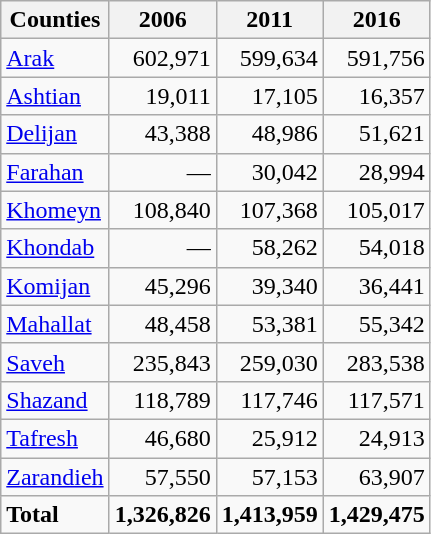<table class="wikitable">
<tr>
<th>Counties</th>
<th>2006</th>
<th>2011</th>
<th>2016</th>
</tr>
<tr>
<td><a href='#'>Arak</a></td>
<td style="text-align: right;">602,971</td>
<td style="text-align: right;">599,634</td>
<td style="text-align: right;">591,756</td>
</tr>
<tr>
<td><a href='#'>Ashtian</a></td>
<td style="text-align: right;">19,011</td>
<td style="text-align: right;">17,105</td>
<td style="text-align: right;">16,357</td>
</tr>
<tr>
<td><a href='#'>Delijan</a></td>
<td style="text-align: right;">43,388</td>
<td style="text-align: right;">48,986</td>
<td style="text-align: right;">51,621</td>
</tr>
<tr>
<td><a href='#'>Farahan</a></td>
<td style="text-align: right;">—</td>
<td style="text-align: right;">30,042</td>
<td style="text-align: right;">28,994</td>
</tr>
<tr>
<td><a href='#'>Khomeyn</a></td>
<td style="text-align: right;">108,840</td>
<td style="text-align: right;">107,368</td>
<td style="text-align: right;">105,017</td>
</tr>
<tr>
<td><a href='#'>Khondab</a></td>
<td style="text-align: right;">—</td>
<td style="text-align: right;">58,262</td>
<td style="text-align: right;">54,018</td>
</tr>
<tr>
<td><a href='#'>Komijan</a></td>
<td style="text-align: right;">45,296</td>
<td style="text-align: right;">39,340</td>
<td style="text-align: right;">36,441</td>
</tr>
<tr>
<td><a href='#'>Mahallat</a></td>
<td style="text-align: right;">48,458</td>
<td style="text-align: right;">53,381</td>
<td style="text-align: right;">55,342</td>
</tr>
<tr>
<td><a href='#'>Saveh</a></td>
<td style="text-align: right;">235,843</td>
<td style="text-align: right;">259,030</td>
<td style="text-align: right;">283,538</td>
</tr>
<tr>
<td><a href='#'>Shazand</a></td>
<td style="text-align: right;">118,789</td>
<td style="text-align: right;">117,746</td>
<td style="text-align: right;">117,571</td>
</tr>
<tr>
<td><a href='#'>Tafresh</a></td>
<td style="text-align: right;">46,680</td>
<td style="text-align: right;">25,912</td>
<td style="text-align: right;">24,913</td>
</tr>
<tr>
<td><a href='#'>Zarandieh</a></td>
<td style="text-align: right;">57,550</td>
<td style="text-align: right;">57,153</td>
<td style="text-align: right;">63,907</td>
</tr>
<tr>
<td><strong>Total</strong></td>
<td style="text-align: right;"><strong>1,326,826</strong></td>
<td style="text-align: right;"><strong>1,413,959</strong></td>
<td style="text-align: right;"><strong>1,429,475</strong></td>
</tr>
</table>
